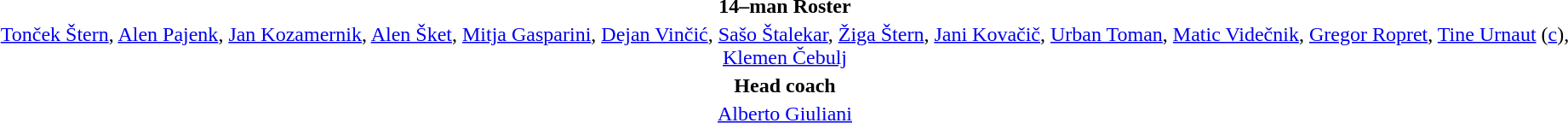<table style="text-align:center; margin-top:2em; margin-left:auto; margin-right:auto">
<tr>
<td><strong>14–man Roster</strong></td>
</tr>
<tr>
<td><a href='#'>Tonček Štern</a>, <a href='#'>Alen Pajenk</a>, <a href='#'>Jan Kozamernik</a>, <a href='#'>Alen Šket</a>, <a href='#'>Mitja Gasparini</a>, <a href='#'>Dejan Vinčić</a>, <a href='#'>Sašo Štalekar</a>, <a href='#'>Žiga Štern</a>, <a href='#'>Jani Kovačič</a>, <a href='#'>Urban Toman</a>, <a href='#'>Matic Videčnik</a>, <a href='#'>Gregor Ropret</a>, <a href='#'>Tine Urnaut</a> (<a href='#'>c</a>), <a href='#'>Klemen Čebulj</a></td>
</tr>
<tr>
<td><strong>Head coach</strong></td>
</tr>
<tr>
<td> <a href='#'>Alberto Giuliani</a></td>
</tr>
</table>
